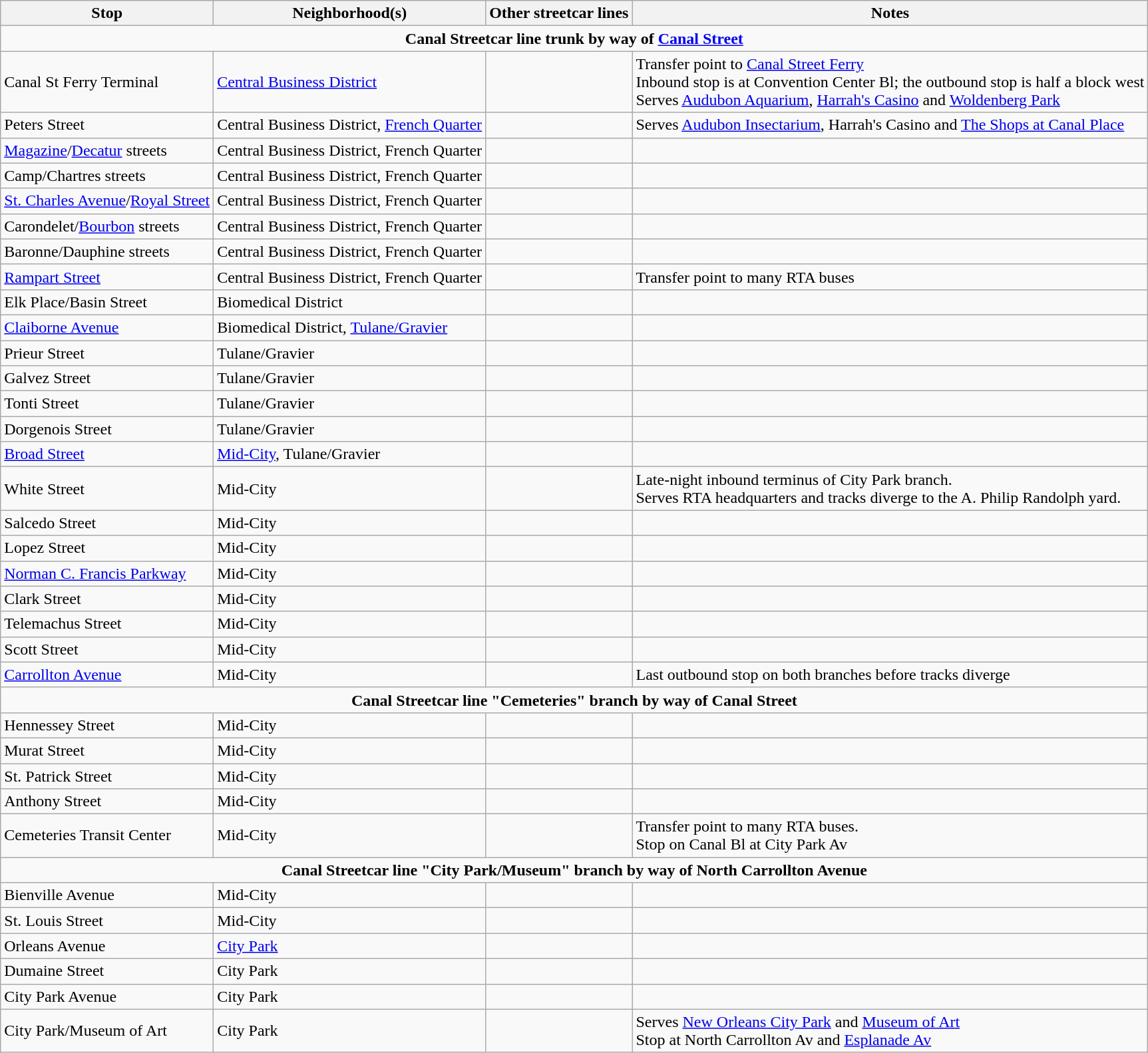<table class="wikitable sticky-header">
<tr>
<th>Stop</th>
<th>Neighborhood(s)</th>
<th>Other streetcar lines</th>
<th>Notes</th>
</tr>
<tr>
<td colspan=4 align=center>  <strong>Canal Streetcar line trunk by way of <a href='#'>Canal Street</a></strong></td>
</tr>
<tr>
<td>Canal St Ferry Terminal</td>
<td><a href='#'>Central Business District</a></td>
<td> </td>
<td>Transfer point to <a href='#'>Canal Street Ferry</a> <br>Inbound stop is at Convention Center Bl; the outbound stop is half a block west<br>Serves <a href='#'>Audubon Aquarium</a>, <a href='#'>Harrah's Casino</a> and <a href='#'>Woldenberg Park</a></td>
</tr>
<tr>
<td>Peters Street</td>
<td>Central Business District, <a href='#'>French Quarter</a></td>
<td></td>
<td>Serves <a href='#'>Audubon Insectarium</a>, Harrah's Casino and <a href='#'>The Shops at Canal Place</a></td>
</tr>
<tr>
<td><a href='#'>Magazine</a>/<a href='#'>Decatur</a> streets</td>
<td>Central Business District, French Quarter</td>
<td></td>
<td></td>
</tr>
<tr>
<td>Camp/Chartres streets</td>
<td>Central Business District, French Quarter</td>
<td></td>
<td></td>
</tr>
<tr>
<td><a href='#'>St. Charles Avenue</a>/<a href='#'>Royal Street</a></td>
<td>Central Business District, French Quarter</td>
<td></td>
<td></td>
</tr>
<tr>
<td>Carondelet/<a href='#'>Bourbon</a> streets</td>
<td>Central Business District, French Quarter</td>
<td> </td>
<td></td>
</tr>
<tr>
<td>Baronne/Dauphine streets</td>
<td>Central Business District, French Quarter</td>
<td></td>
<td></td>
</tr>
<tr>
<td><a href='#'>Rampart Street</a></td>
<td>Central Business District, French Quarter</td>
<td> </td>
<td>Transfer point to many RTA buses</td>
</tr>
<tr>
<td>Elk Place/Basin Street</td>
<td>Biomedical District</td>
<td></td>
<td></td>
</tr>
<tr>
<td><a href='#'>Claiborne Avenue</a></td>
<td>Biomedical District, <a href='#'>Tulane/Gravier</a></td>
<td></td>
<td></td>
</tr>
<tr>
<td>Prieur Street</td>
<td>Tulane/Gravier</td>
<td></td>
<td></td>
</tr>
<tr>
<td>Galvez Street</td>
<td>Tulane/Gravier</td>
<td></td>
<td></td>
</tr>
<tr>
<td>Tonti Street</td>
<td>Tulane/Gravier</td>
<td></td>
<td></td>
</tr>
<tr>
<td>Dorgenois Street</td>
<td>Tulane/Gravier</td>
<td></td>
<td></td>
</tr>
<tr>
<td><a href='#'>Broad Street</a></td>
<td><a href='#'>Mid-City</a>, Tulane/Gravier</td>
<td></td>
<td></td>
</tr>
<tr>
<td>White Street</td>
<td>Mid-City</td>
<td></td>
<td>Late-night inbound terminus of City Park branch.<br>Serves RTA headquarters and tracks diverge to the A. Philip Randolph yard.</td>
</tr>
<tr>
<td>Salcedo Street</td>
<td>Mid-City</td>
<td></td>
<td></td>
</tr>
<tr>
<td>Lopez Street</td>
<td>Mid-City</td>
<td></td>
<td></td>
</tr>
<tr>
<td><a href='#'>Norman C. Francis Parkway</a></td>
<td>Mid-City</td>
<td></td>
<td></td>
</tr>
<tr>
<td>Clark Street</td>
<td>Mid-City</td>
<td></td>
<td></td>
</tr>
<tr>
<td>Telemachus Street</td>
<td>Mid-City</td>
<td></td>
<td></td>
</tr>
<tr>
<td>Scott Street</td>
<td>Mid-City</td>
<td></td>
<td></td>
</tr>
<tr>
<td><a href='#'>Carrollton Avenue</a></td>
<td>Mid-City</td>
<td></td>
<td>Last outbound stop on both branches before tracks diverge</td>
</tr>
<tr>
<td colspan=4 align=center> <strong>Canal Streetcar line "Cemeteries" branch by way of Canal Street</strong></td>
</tr>
<tr>
<td>Hennessey Street</td>
<td>Mid-City</td>
<td></td>
<td></td>
</tr>
<tr>
<td>Murat Street</td>
<td>Mid-City</td>
<td></td>
<td></td>
</tr>
<tr>
<td>St. Patrick Street</td>
<td>Mid-City</td>
<td></td>
<td></td>
</tr>
<tr>
<td>Anthony Street</td>
<td>Mid-City</td>
<td></td>
<td></td>
</tr>
<tr>
<td>Cemeteries Transit Center</td>
<td>Mid-City</td>
<td></td>
<td>Transfer point to many RTA buses.<br>Stop on Canal Bl at City Park Av</td>
</tr>
<tr>
<td colspan=4 align=center> <strong>Canal Streetcar line "City Park/Museum" branch by way of North Carrollton Avenue</strong></td>
</tr>
<tr>
<td>Bienville Avenue</td>
<td>Mid-City</td>
<td></td>
<td></td>
</tr>
<tr>
<td>St. Louis Street</td>
<td>Mid-City</td>
<td></td>
<td></td>
</tr>
<tr>
<td>Orleans Avenue</td>
<td><a href='#'>City Park</a></td>
<td></td>
<td></td>
</tr>
<tr>
<td>Dumaine Street</td>
<td>City Park</td>
<td></td>
<td></td>
</tr>
<tr>
<td>City Park Avenue</td>
<td>City Park</td>
<td></td>
<td></td>
</tr>
<tr>
<td>City Park/Museum of Art</td>
<td>City Park</td>
<td></td>
<td>Serves <a href='#'>New Orleans City Park</a> and <a href='#'>Museum of Art</a><br>Stop at North Carrollton Av and <a href='#'>Esplanade Av</a></td>
</tr>
</table>
